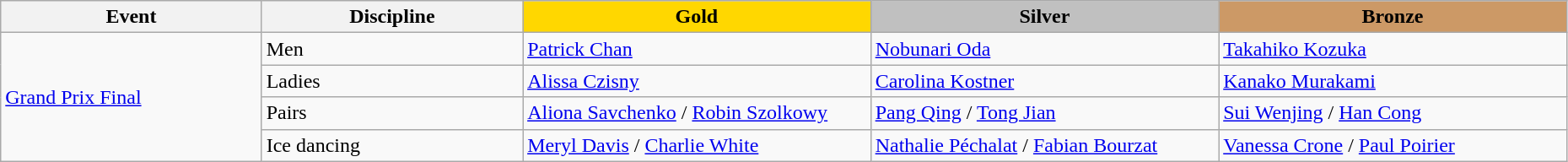<table class="wikitable" width="98%">
<tr>
<th width="15%">Event</th>
<th width="15%">Discipline</th>
<td width = "20%" align="center" bgcolor="gold"><strong>Gold</strong></td>
<td width = "20%" align="center" bgcolor="silver"><strong>Silver</strong></td>
<td width = "20%" align="center" bgcolor="cc9966"><strong>Bronze</strong></td>
</tr>
<tr>
<td rowspan="4"><a href='#'>Grand Prix Final</a></td>
<td>Men</td>
<td> <a href='#'>Patrick Chan</a></td>
<td> <a href='#'>Nobunari Oda</a></td>
<td> <a href='#'>Takahiko Kozuka</a></td>
</tr>
<tr>
<td>Ladies</td>
<td> <a href='#'>Alissa Czisny</a></td>
<td> <a href='#'>Carolina Kostner</a></td>
<td> <a href='#'>Kanako Murakami</a></td>
</tr>
<tr>
<td>Pairs</td>
<td> <a href='#'>Aliona Savchenko</a> / <a href='#'>Robin Szolkowy</a></td>
<td> <a href='#'>Pang Qing</a> / <a href='#'>Tong Jian</a></td>
<td> <a href='#'>Sui Wenjing</a> / <a href='#'>Han Cong</a></td>
</tr>
<tr>
<td>Ice dancing</td>
<td> <a href='#'>Meryl Davis</a> / <a href='#'>Charlie White</a></td>
<td> <a href='#'>Nathalie Péchalat</a> / <a href='#'>Fabian Bourzat</a></td>
<td> <a href='#'>Vanessa Crone</a> / <a href='#'>Paul Poirier</a></td>
</tr>
</table>
